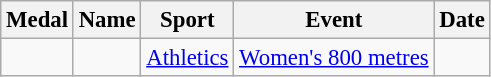<table class="wikitable sortable" style="font-size:95%">
<tr>
<th>Medal</th>
<th>Name</th>
<th>Sport</th>
<th>Event</th>
<th>Date</th>
</tr>
<tr>
<td></td>
<td></td>
<td><a href='#'>Athletics</a></td>
<td><a href='#'>Women's 800 metres</a></td>
<td></td>
</tr>
</table>
